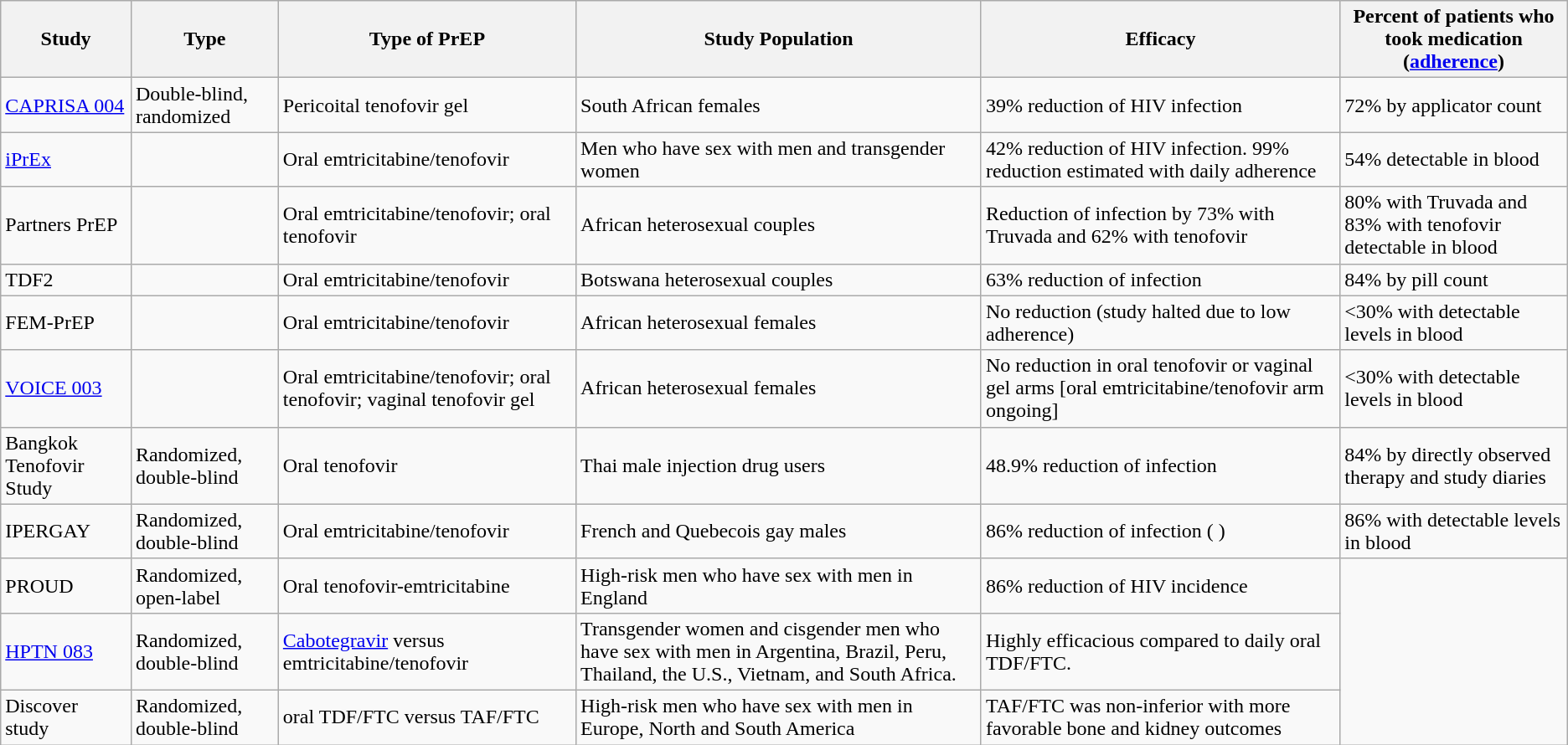<table class="wikitable">
<tr>
<th>Study</th>
<th>Type</th>
<th>Type of PrEP</th>
<th>Study Population</th>
<th>Efficacy</th>
<th>Percent of patients who took medication (<a href='#'>adherence</a>)</th>
</tr>
<tr>
<td><a href='#'>CAPRISA 004</a></td>
<td>Double-blind, randomized</td>
<td>Pericoital tenofovir gel</td>
<td>South African females</td>
<td>39% reduction of HIV infection</td>
<td>72% by applicator count</td>
</tr>
<tr>
<td><a href='#'>iPrEx</a></td>
<td></td>
<td>Oral emtricitabine/tenofovir</td>
<td>Men who have sex with men and transgender women</td>
<td>42% reduction of HIV infection. 99% reduction estimated with daily adherence</td>
<td>54% detectable in blood</td>
</tr>
<tr>
<td>Partners PrEP</td>
<td></td>
<td>Oral emtricitabine/tenofovir; oral tenofovir</td>
<td>African heterosexual couples</td>
<td>Reduction of infection by 73% with Truvada and 62% with tenofovir</td>
<td>80% with Truvada and 83% with tenofovir detectable in blood</td>
</tr>
<tr>
<td>TDF2</td>
<td></td>
<td>Oral emtricitabine/tenofovir</td>
<td>Botswana heterosexual couples</td>
<td>63% reduction of infection</td>
<td>84% by pill count</td>
</tr>
<tr>
<td>FEM-PrEP</td>
<td></td>
<td>Oral emtricitabine/tenofovir</td>
<td>African heterosexual females</td>
<td>No reduction (study halted due to low adherence)</td>
<td><30% with detectable levels in blood</td>
</tr>
<tr>
<td><a href='#'>VOICE 003</a></td>
<td></td>
<td>Oral emtricitabine/tenofovir; oral tenofovir; vaginal tenofovir gel</td>
<td>African heterosexual females</td>
<td>No reduction in oral tenofovir or vaginal gel arms [oral emtricitabine/tenofovir arm ongoing]</td>
<td><30% with detectable levels in blood</td>
</tr>
<tr>
<td>Bangkok Tenofovir Study</td>
<td>Randomized, double-blind</td>
<td>Oral tenofovir</td>
<td>Thai male injection drug users</td>
<td>48.9% reduction of infection</td>
<td>84% by directly observed therapy and study diaries</td>
</tr>
<tr>
<td>IPERGAY</td>
<td>Randomized, double-blind</td>
<td>Oral emtricitabine/tenofovir</td>
<td>French and Quebecois gay males</td>
<td>86% reduction of infection ( )</td>
<td>86% with detectable levels in blood</td>
</tr>
<tr>
<td>PROUD</td>
<td>Randomized, open-label</td>
<td>Oral tenofovir-emtricitabine</td>
<td>High-risk men who have sex with men in England</td>
<td>86% reduction of HIV incidence</td>
</tr>
<tr>
<td><a href='#'>HPTN 083</a></td>
<td>Randomized, double-blind</td>
<td><a href='#'>Cabotegravir</a> versus emtricitabine/tenofovir</td>
<td>Transgender women and cisgender men who have sex with men in Argentina, Brazil, Peru, Thailand, the U.S., Vietnam, and South Africa.</td>
<td>Highly efficacious compared to daily oral TDF/FTC.</td>
</tr>
<tr>
<td>Discover study</td>
<td>Randomized, double-blind</td>
<td>oral TDF/FTC versus TAF/FTC</td>
<td>High-risk men who have sex with men in Europe, North and South America</td>
<td>TAF/FTC was non-inferior with more favorable bone and kidney outcomes </td>
</tr>
</table>
